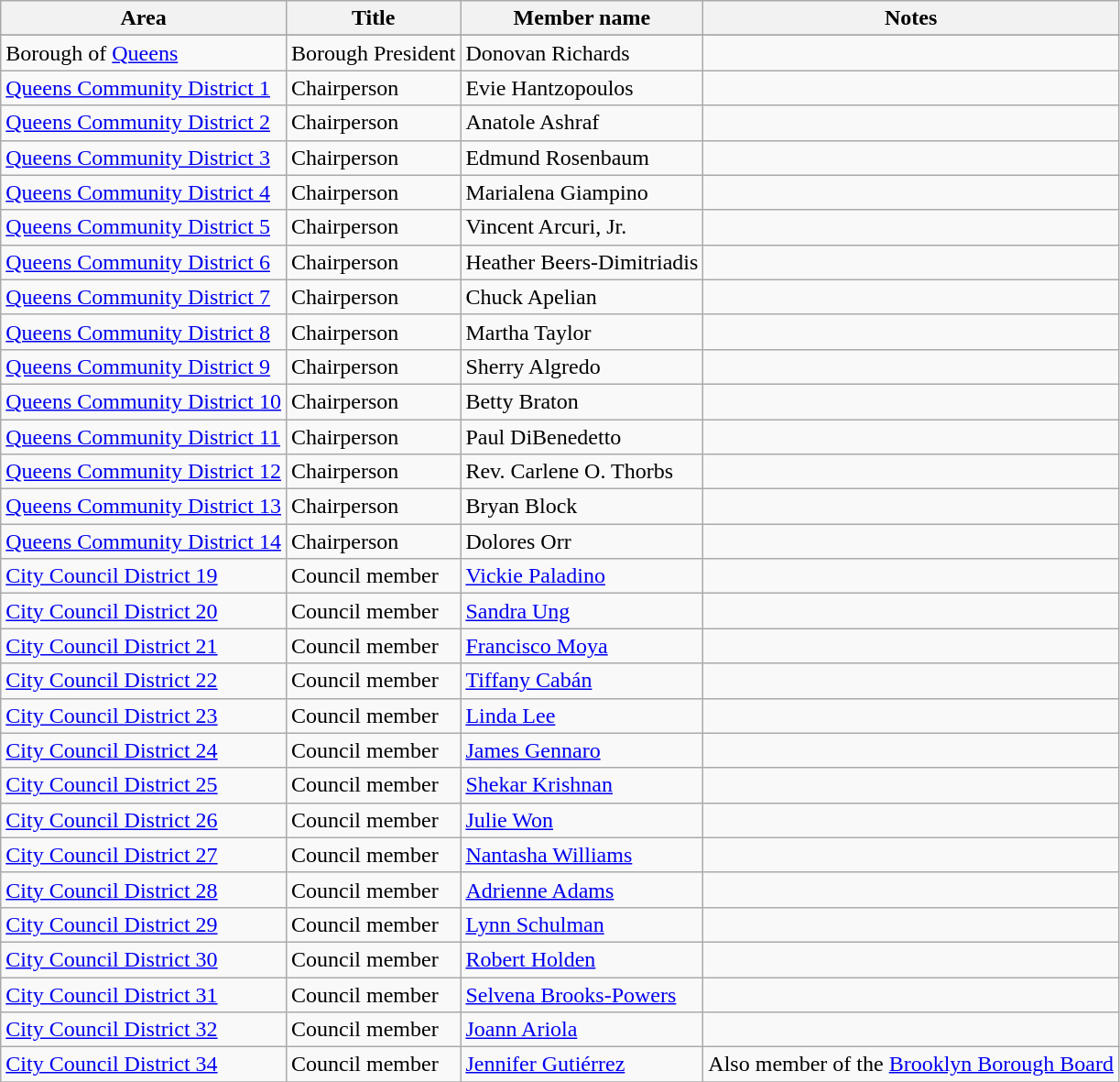<table class="sortable wikitable">
<tr>
<th>Area</th>
<th>Title</th>
<th>Member name</th>
<th>Notes</th>
</tr>
<tr>
</tr>
<tr -->
<td>Borough of <a href='#'>Queens</a></td>
<td>Borough President</td>
<td>Donovan Richards</td>
<td></td>
</tr>
<tr>
<td><a href='#'>Queens Community District 1</a></td>
<td>Chairperson</td>
<td>Evie Hantzopoulos</td>
<td></td>
</tr>
<tr>
<td><a href='#'>Queens Community District 2</a></td>
<td>Chairperson</td>
<td>Anatole Ashraf</td>
<td></td>
</tr>
<tr>
<td><a href='#'>Queens Community District 3</a></td>
<td>Chairperson</td>
<td>Edmund Rosenbaum</td>
<td></td>
</tr>
<tr>
<td><a href='#'>Queens Community District 4</a></td>
<td>Chairperson</td>
<td>Marialena Giampino</td>
<td></td>
</tr>
<tr>
<td><a href='#'>Queens Community District 5</a></td>
<td>Chairperson</td>
<td>Vincent Arcuri, Jr.</td>
<td></td>
</tr>
<tr>
<td><a href='#'>Queens Community District 6</a></td>
<td>Chairperson</td>
<td>Heather Beers-Dimitriadis</td>
<td></td>
</tr>
<tr>
<td><a href='#'>Queens Community District 7</a></td>
<td>Chairperson</td>
<td>Chuck Apelian</td>
<td></td>
</tr>
<tr>
<td><a href='#'>Queens Community District 8</a></td>
<td>Chairperson</td>
<td>Martha Taylor</td>
<td></td>
</tr>
<tr>
<td><a href='#'>Queens Community District 9</a></td>
<td>Chairperson</td>
<td>Sherry Algredo</td>
<td></td>
</tr>
<tr>
<td><a href='#'>Queens Community District 10</a></td>
<td>Chairperson</td>
<td>Betty Braton</td>
<td></td>
</tr>
<tr>
<td><a href='#'>Queens Community District 11</a></td>
<td>Chairperson</td>
<td>Paul DiBenedetto</td>
<td></td>
</tr>
<tr>
<td><a href='#'>Queens Community District 12</a></td>
<td>Chairperson</td>
<td>Rev. Carlene O. Thorbs</td>
<td></td>
</tr>
<tr>
<td><a href='#'>Queens Community District 13</a></td>
<td>Chairperson</td>
<td>Bryan Block</td>
<td></td>
</tr>
<tr>
<td><a href='#'>Queens Community District 14</a></td>
<td>Chairperson</td>
<td>Dolores Orr</td>
<td></td>
</tr>
<tr>
<td><a href='#'>City Council District 19</a></td>
<td>Council member</td>
<td><a href='#'>Vickie Paladino</a></td>
<td></td>
</tr>
<tr>
<td><a href='#'>City Council District 20</a></td>
<td>Council member</td>
<td><a href='#'>Sandra Ung</a></td>
<td></td>
</tr>
<tr>
<td><a href='#'>City Council District 21</a></td>
<td>Council member</td>
<td><a href='#'>Francisco Moya</a></td>
<td></td>
</tr>
<tr>
<td><a href='#'>City Council District 22</a></td>
<td>Council member</td>
<td><a href='#'>Tiffany Cabán</a></td>
<td></td>
</tr>
<tr>
<td><a href='#'>City Council District 23</a></td>
<td>Council member</td>
<td><a href='#'>Linda Lee</a></td>
<td></td>
</tr>
<tr>
<td><a href='#'>City Council District 24</a></td>
<td>Council member</td>
<td><a href='#'>James Gennaro</a></td>
<td></td>
</tr>
<tr>
<td><a href='#'>City Council District 25</a></td>
<td>Council member</td>
<td><a href='#'>Shekar Krishnan</a></td>
<td></td>
</tr>
<tr>
<td><a href='#'>City Council District 26</a></td>
<td>Council member</td>
<td><a href='#'>Julie Won</a></td>
<td></td>
</tr>
<tr>
<td><a href='#'>City Council District 27</a></td>
<td>Council member</td>
<td><a href='#'>Nantasha Williams</a></td>
<td></td>
</tr>
<tr>
<td><a href='#'>City Council District 28</a></td>
<td>Council member</td>
<td><a href='#'>Adrienne Adams</a></td>
<td></td>
</tr>
<tr>
<td><a href='#'>City Council District 29</a></td>
<td>Council member</td>
<td><a href='#'>Lynn Schulman</a></td>
<td></td>
</tr>
<tr>
<td><a href='#'>City Council District 30</a></td>
<td>Council member</td>
<td><a href='#'>Robert Holden</a></td>
<td></td>
</tr>
<tr>
<td><a href='#'>City Council District 31</a></td>
<td>Council member</td>
<td><a href='#'>Selvena Brooks-Powers</a></td>
<td></td>
</tr>
<tr>
<td><a href='#'>City Council District 32</a></td>
<td>Council member</td>
<td><a href='#'>Joann Ariola</a></td>
<td></td>
</tr>
<tr>
<td><a href='#'>City Council District 34</a></td>
<td>Council member</td>
<td><a href='#'>Jennifer Gutiérrez</a></td>
<td>Also member of the <a href='#'>Brooklyn Borough Board</a></td>
</tr>
<tr>
</tr>
</table>
